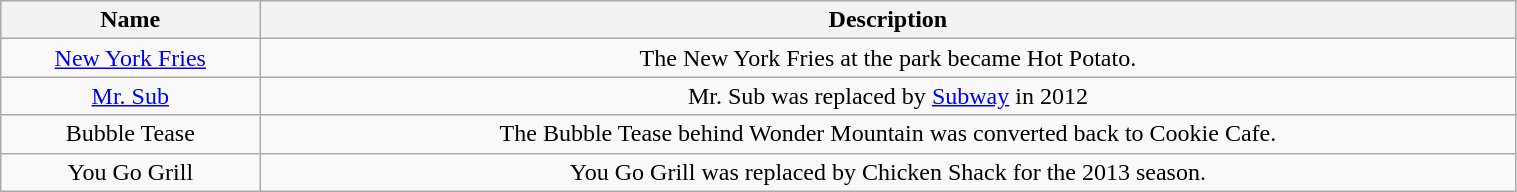<table class="wikitable sortable" style="text-align:center; width:80%;">
<tr>
<th scope="col">Name</th>
<th scope="col" class="unsortable">Description</th>
</tr>
<tr>
<td><a href='#'>New York Fries</a></td>
<td>The New York Fries at the park became Hot Potato.</td>
</tr>
<tr>
<td><a href='#'>Mr. Sub</a></td>
<td>Mr. Sub was replaced by <a href='#'>Subway</a> in 2012</td>
</tr>
<tr>
<td>Bubble Tease</td>
<td>The Bubble Tease behind Wonder Mountain was converted back to Cookie Cafe.</td>
</tr>
<tr>
<td>You Go Grill</td>
<td>You Go Grill was replaced by Chicken Shack for the 2013 season.</td>
</tr>
</table>
